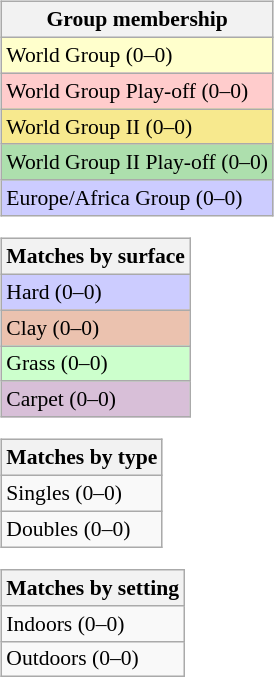<table>
<tr valign=top>
<td><br><table class=wikitable style="font-size:90%">
<tr>
<th>Group membership</th>
</tr>
<tr style="background:#ffffcc;">
<td>World Group (0–0)</td>
</tr>
<tr style="background:#ffcccc;">
<td>World Group Play-off (0–0)</td>
</tr>
<tr style="background:#F7E98E;">
<td>World Group II (0–0)</td>
</tr>
<tr style="background:#ADDFAD;">
<td>World Group II Play-off (0–0)</td>
</tr>
<tr style="background:#CCCCFF;">
<td>Europe/Africa Group (0–0)</td>
</tr>
</table>
<table class=wikitable style="font-size:90%">
<tr>
<th>Matches by surface</th>
</tr>
<tr style="background:#ccf;">
<td>Hard (0–0)</td>
</tr>
<tr style="background:#ebc2af;">
<td>Clay (0–0)</td>
</tr>
<tr style="background:#cfc;">
<td>Grass (0–0)</td>
</tr>
<tr style="background:thistle;">
<td>Carpet (0–0)</td>
</tr>
</table>
<table class=wikitable style="font-size:90%">
<tr>
<th>Matches by type</th>
</tr>
<tr>
<td>Singles (0–0)</td>
</tr>
<tr>
<td>Doubles (0–0)</td>
</tr>
</table>
<table class=wikitable style="font-size:90%">
<tr>
<th>Matches by setting</th>
</tr>
<tr>
<td>Indoors (0–0)</td>
</tr>
<tr>
<td>Outdoors (0–0)</td>
</tr>
</table>
</td>
</tr>
</table>
